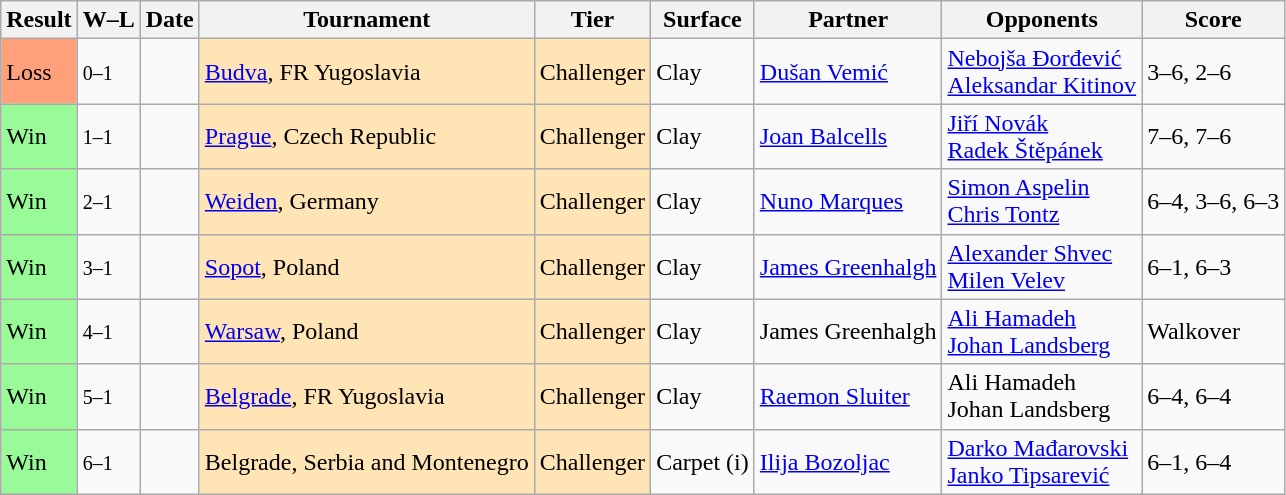<table class="sortable wikitable">
<tr>
<th>Result</th>
<th>W–L</th>
<th>Date</th>
<th>Tournament</th>
<th>Tier</th>
<th>Surface</th>
<th>Partner</th>
<th>Opponents</th>
<th>Score</th>
</tr>
<tr>
<td bgcolor=ffa07a>Loss</td>
<td><small>0–1</small></td>
<td></td>
<td bgcolor=moccasin><a href='#'>Budva</a>, FR Yugoslavia</td>
<td bgcolor=moccasin>Challenger</td>
<td>Clay</td>
<td> <a href='#'>Dušan Vemić</a></td>
<td> <a href='#'>Nebojša Đorđević</a><br> <a href='#'>Aleksandar Kitinov</a></td>
<td>3–6, 2–6</td>
</tr>
<tr>
<td bgcolor=98fb98>Win</td>
<td><small>1–1</small></td>
<td></td>
<td bgcolor=moccasin><a href='#'>Prague</a>, Czech Republic</td>
<td bgcolor=moccasin>Challenger</td>
<td>Clay</td>
<td> <a href='#'>Joan Balcells</a></td>
<td> <a href='#'>Jiří Novák</a><br> <a href='#'>Radek Štěpánek</a></td>
<td>7–6, 7–6</td>
</tr>
<tr>
<td bgcolor=98fb98>Win</td>
<td><small>2–1</small></td>
<td></td>
<td bgcolor=moccasin><a href='#'>Weiden</a>, Germany</td>
<td bgcolor=moccasin>Challenger</td>
<td>Clay</td>
<td> <a href='#'>Nuno Marques</a></td>
<td> <a href='#'>Simon Aspelin</a><br> <a href='#'>Chris Tontz</a></td>
<td>6–4, 3–6, 6–3</td>
</tr>
<tr>
<td bgcolor=98fb98>Win</td>
<td><small>3–1</small></td>
<td></td>
<td bgcolor=moccasin><a href='#'>Sopot</a>, Poland</td>
<td bgcolor=moccasin>Challenger</td>
<td>Clay</td>
<td> <a href='#'>James Greenhalgh</a></td>
<td> <a href='#'>Alexander Shvec</a><br> <a href='#'>Milen Velev</a></td>
<td>6–1, 6–3</td>
</tr>
<tr>
<td bgcolor=98fb98>Win</td>
<td><small>4–1</small></td>
<td></td>
<td bgcolor=moccasin><a href='#'>Warsaw</a>, Poland</td>
<td bgcolor=moccasin>Challenger</td>
<td>Clay</td>
<td> James Greenhalgh</td>
<td> <a href='#'>Ali Hamadeh</a><br> <a href='#'>Johan Landsberg</a></td>
<td>Walkover</td>
</tr>
<tr>
<td bgcolor=98fb98>Win</td>
<td><small>5–1</small></td>
<td></td>
<td bgcolor=moccasin><a href='#'>Belgrade</a>, FR Yugoslavia</td>
<td bgcolor=moccasin>Challenger</td>
<td>Clay</td>
<td> <a href='#'>Raemon Sluiter</a></td>
<td> Ali Hamadeh<br> Johan Landsberg</td>
<td>6–4, 6–4</td>
</tr>
<tr>
<td bgcolor=98fb98>Win</td>
<td><small>6–1</small></td>
<td></td>
<td bgcolor=moccasin>Belgrade, Serbia and Montenegro</td>
<td bgcolor=moccasin>Challenger</td>
<td>Carpet (i)</td>
<td> <a href='#'>Ilija Bozoljac</a></td>
<td> <a href='#'>Darko Mađarovski</a><br> <a href='#'>Janko Tipsarević</a></td>
<td>6–1, 6–4</td>
</tr>
</table>
